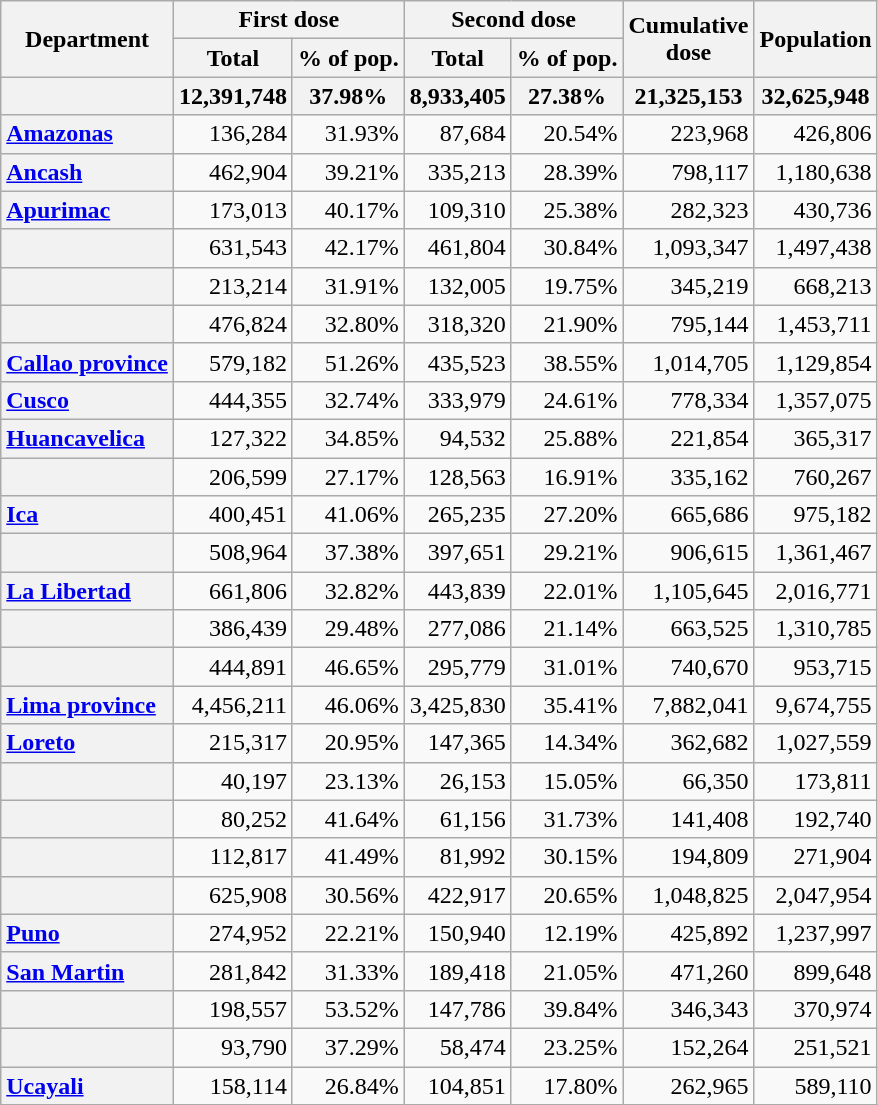<table class="wikitable sortable" style="text-align:right">
<tr>
<th rowspan="2">Department<br></th>
<th colspan="2">First dose</th>
<th colspan="2">Second dose</th>
<th rowspan="2">Cumulative<br>dose</th>
<th rowspan="2">Population<br></th>
</tr>
<tr>
<th>Total</th>
<th>% of pop.</th>
<th>Total</th>
<th>% of pop.</th>
</tr>
<tr class="sorttop">
<th style="text-align:center"></th>
<th style="text-align:center">12,391,748</th>
<th style="text-align:center">37.98%</th>
<th style="text-align:center">8,933,405</th>
<th style="text-align:center">27.38%</th>
<th style="text-align:center">21,325,153</th>
<th style="text-align:center">32,625,948</th>
</tr>
<tr>
<th style="text-align:left;"> <a href='#'>Amazonas</a></th>
<td>136,284</td>
<td>31.93%</td>
<td>87,684</td>
<td>20.54%</td>
<td>223,968</td>
<td>426,806</td>
</tr>
<tr>
<th style="text-align:left;"> <a href='#'>Ancash</a></th>
<td>462,904</td>
<td>39.21%</td>
<td>335,213</td>
<td>28.39%</td>
<td>798,117</td>
<td>1,180,638</td>
</tr>
<tr>
<th style="text-align:left;"> <a href='#'>Apurimac</a></th>
<td>173,013</td>
<td>40.17%</td>
<td>109,310</td>
<td>25.38%</td>
<td>282,323</td>
<td>430,736</td>
</tr>
<tr>
<th style="text-align:left;"></th>
<td>631,543</td>
<td>42.17%</td>
<td>461,804</td>
<td>30.84%</td>
<td>1,093,347</td>
<td>1,497,438</td>
</tr>
<tr>
<th style="text-align:left;"></th>
<td>213,214</td>
<td>31.91%</td>
<td>132,005</td>
<td>19.75%</td>
<td>345,219</td>
<td>668,213</td>
</tr>
<tr>
<th style="text-align:left;"></th>
<td>476,824</td>
<td>32.80%</td>
<td>318,320</td>
<td>21.90%</td>
<td>795,144</td>
<td>1,453,711</td>
</tr>
<tr>
<th style="text-align:left;"> <a href='#'>Callao province</a></th>
<td>579,182</td>
<td>51.26%</td>
<td>435,523</td>
<td>38.55%</td>
<td>1,014,705</td>
<td>1,129,854</td>
</tr>
<tr>
<th style="text-align:left;"> <a href='#'>Cusco</a></th>
<td>444,355</td>
<td>32.74%</td>
<td>333,979</td>
<td>24.61%</td>
<td>778,334</td>
<td>1,357,075</td>
</tr>
<tr>
<th style="text-align:left;"> <a href='#'>Huancavelica</a></th>
<td>127,322</td>
<td>34.85%</td>
<td>94,532</td>
<td>25.88%</td>
<td>221,854</td>
<td>365,317</td>
</tr>
<tr>
<th style="text-align:left;"></th>
<td>206,599</td>
<td>27.17%</td>
<td>128,563</td>
<td>16.91%</td>
<td>335,162</td>
<td>760,267</td>
</tr>
<tr>
<th style="text-align:left;"> <a href='#'>Ica</a></th>
<td>400,451</td>
<td>41.06%</td>
<td>265,235</td>
<td>27.20%</td>
<td>665,686</td>
<td>975,182</td>
</tr>
<tr>
<th style="text-align:left;"></th>
<td>508,964</td>
<td>37.38%</td>
<td>397,651</td>
<td>29.21%</td>
<td>906,615</td>
<td>1,361,467</td>
</tr>
<tr>
<th style="text-align:left;"> <a href='#'>La Libertad</a></th>
<td>661,806</td>
<td>32.82%</td>
<td>443,839</td>
<td>22.01%</td>
<td>1,105,645</td>
<td>2,016,771</td>
</tr>
<tr>
<th style="text-align:left;"></th>
<td>386,439</td>
<td>29.48%</td>
<td>277,086</td>
<td>21.14%</td>
<td>663,525</td>
<td>1,310,785</td>
</tr>
<tr>
<th style="text-align:left;"></th>
<td>444,891</td>
<td>46.65%</td>
<td>295,779</td>
<td>31.01%</td>
<td>740,670</td>
<td>953,715</td>
</tr>
<tr>
<th style="text-align:left;"> <a href='#'>Lima province</a></th>
<td>4,456,211</td>
<td>46.06%</td>
<td>3,425,830</td>
<td>35.41%</td>
<td>7,882,041</td>
<td>9,674,755</td>
</tr>
<tr>
<th style="text-align:left;"> <a href='#'>Loreto</a></th>
<td>215,317</td>
<td>20.95%</td>
<td>147,365</td>
<td>14.34%</td>
<td>362,682</td>
<td>1,027,559</td>
</tr>
<tr>
<th style="text-align:left;"></th>
<td>40,197</td>
<td>23.13%</td>
<td>26,153</td>
<td>15.05%</td>
<td>66,350</td>
<td>173,811</td>
</tr>
<tr>
<th style="text-align:left;"></th>
<td>80,252</td>
<td>41.64%</td>
<td>61,156</td>
<td>31.73%</td>
<td>141,408</td>
<td>192,740</td>
</tr>
<tr>
<th style="text-align:left;"></th>
<td>112,817</td>
<td>41.49%</td>
<td>81,992</td>
<td>30.15%</td>
<td>194,809</td>
<td>271,904</td>
</tr>
<tr>
<th style="text-align:left;"></th>
<td>625,908</td>
<td>30.56%</td>
<td>422,917</td>
<td>20.65%</td>
<td>1,048,825</td>
<td>2,047,954</td>
</tr>
<tr>
<th style="text-align:left;"> <a href='#'>Puno</a></th>
<td>274,952</td>
<td>22.21%</td>
<td>150,940</td>
<td>12.19%</td>
<td>425,892</td>
<td>1,237,997</td>
</tr>
<tr>
<th style="text-align:left;"> <a href='#'>San Martin</a></th>
<td>281,842</td>
<td>31.33%</td>
<td>189,418</td>
<td>21.05%</td>
<td>471,260</td>
<td>899,648</td>
</tr>
<tr>
<th style="text-align:left;"></th>
<td>198,557</td>
<td>53.52%</td>
<td>147,786</td>
<td>39.84%</td>
<td>346,343</td>
<td>370,974</td>
</tr>
<tr>
<th style="text-align:left;"></th>
<td>93,790</td>
<td>37.29%</td>
<td>58,474</td>
<td>23.25%</td>
<td>152,264</td>
<td>251,521</td>
</tr>
<tr>
<th style="text-align:left;"> <a href='#'>Ucayali</a></th>
<td>158,114</td>
<td>26.84%</td>
<td>104,851</td>
<td>17.80%</td>
<td>262,965</td>
<td>589,110</td>
</tr>
<tr>
</tr>
</table>
